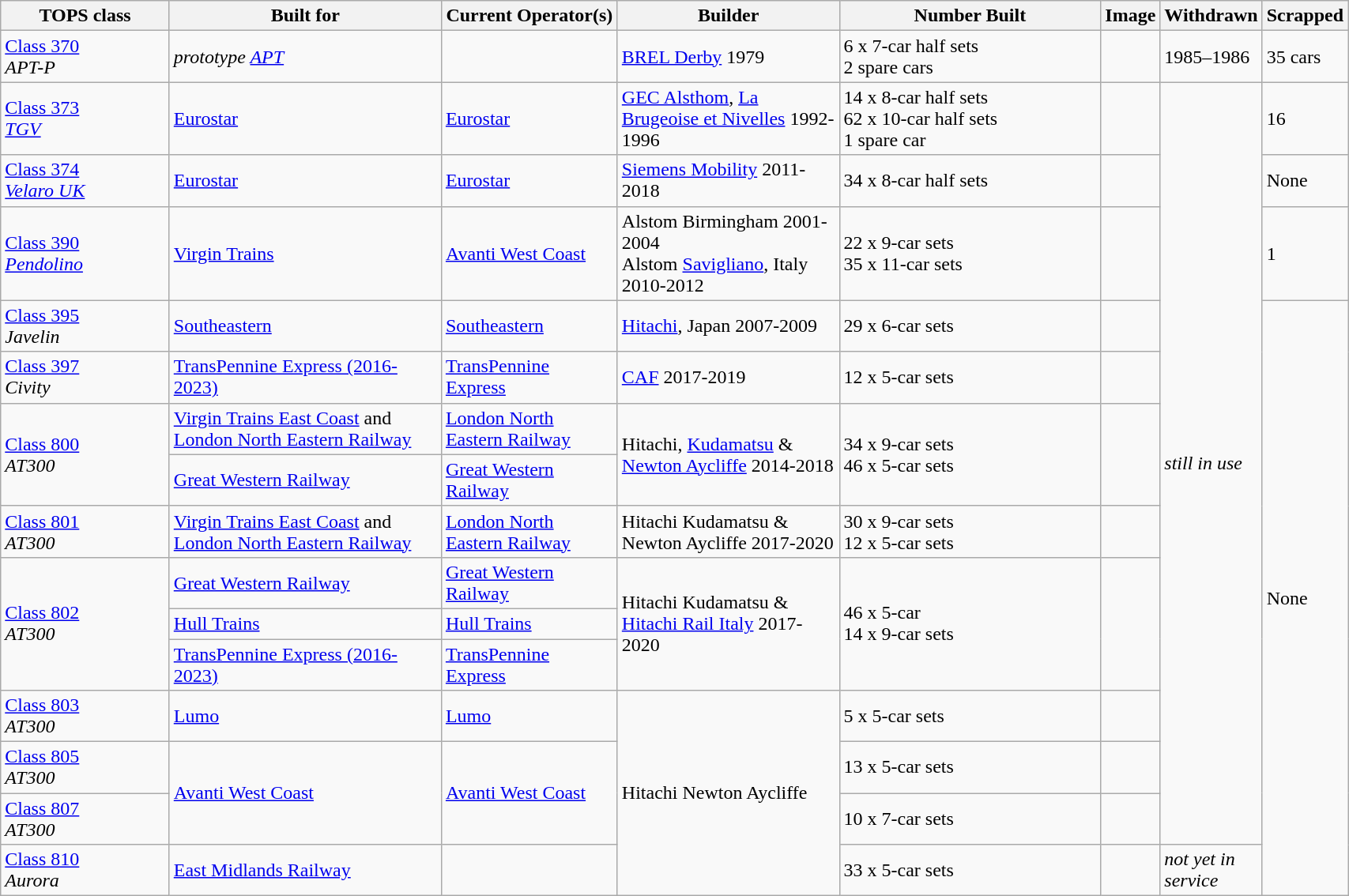<table class="sort wikitable sortable" width=90%>
<tr>
<th width=15%>TOPS class</th>
<th width=25%>Built for</th>
<th width=15%>Current Operator(s)</th>
<th width=20%>Builder</th>
<th width=30%>Number Built</th>
<th width=35%>Image</th>
<th>Withdrawn</th>
<th width=5%>Scrapped</th>
</tr>
<tr>
<td><a href='#'>Class 370</a><br><em>APT-P</em></td>
<td><em>prototype <a href='#'>APT</a></em></td>
<td></td>
<td><a href='#'>BREL Derby</a> 1979</td>
<td>6 x 7-car half sets<br>2 spare cars</td>
<td></td>
<td>1985–1986</td>
<td>35 cars</td>
</tr>
<tr>
<td><a href='#'>Class 373</a><br><em><a href='#'>TGV</a></em></td>
<td><a href='#'>Eurostar</a></td>
<td><a href='#'>Eurostar</a></td>
<td><a href='#'>GEC Alsthom</a>, <a href='#'>La Brugeoise et Nivelles</a> 1992-1996</td>
<td>14 x 8-car half sets<br>62 x 10-car half sets<br>1 spare car</td>
<td></td>
<td rowspan="14"><em>still in use</em></td>
<td>16</td>
</tr>
<tr>
<td><a href='#'>Class 374</a><br><em><a href='#'>Velaro UK</a></em></td>
<td><a href='#'>Eurostar</a></td>
<td><a href='#'>Eurostar</a></td>
<td><a href='#'>Siemens Mobility</a> 2011-2018</td>
<td>34 x 8-car half sets</td>
<td></td>
<td>None</td>
</tr>
<tr>
<td><a href='#'>Class 390</a><br><em><a href='#'>Pendolino</a></em></td>
<td><a href='#'>Virgin Trains</a></td>
<td><a href='#'>Avanti West Coast</a></td>
<td>Alstom Birmingham 2001-2004<br>Alstom <a href='#'>Savigliano</a>, Italy 2010-2012</td>
<td>22 x 9-car sets<br>35 x 11-car sets</td>
<td></td>
<td>1</td>
</tr>
<tr>
<td><a href='#'>Class 395</a><br><em>Javelin</em></td>
<td><a href='#'>Southeastern</a></td>
<td><a href='#'>Southeastern</a></td>
<td><a href='#'>Hitachi</a>, Japan 2007-2009</td>
<td>29 x 6-car sets</td>
<td></td>
<td rowspan=12>None</td>
</tr>
<tr>
<td><a href='#'>Class 397</a><br><em>Civity</em></td>
<td><a href='#'>TransPennine Express (2016-2023)</a></td>
<td><a href='#'>TransPennine Express</a></td>
<td><a href='#'>CAF</a> 2017-2019</td>
<td>12 x 5-car sets</td>
<td></td>
</tr>
<tr>
<td rowspan=2><a href='#'>Class 800</a><br><em>AT300</em></td>
<td><a href='#'>Virgin Trains East Coast</a> and <a href='#'>London North Eastern Railway</a></td>
<td><a href='#'>London North Eastern Railway</a></td>
<td rowspan=2>Hitachi, <a href='#'>Kudamatsu</a> & <a href='#'>Newton Aycliffe</a> 2014-2018</td>
<td rowspan=2>34 x 9-car sets<br>46 x 5-car sets</td>
<td rowspan=2></td>
</tr>
<tr>
<td><a href='#'>Great Western Railway</a></td>
<td><a href='#'>Great Western Railway</a></td>
</tr>
<tr>
<td><a href='#'>Class 801</a><br><em>AT300</em></td>
<td><a href='#'>Virgin Trains East Coast</a> and <a href='#'>London North Eastern Railway</a></td>
<td><a href='#'>London North Eastern Railway</a></td>
<td>Hitachi Kudamatsu & Newton Aycliffe 2017-2020</td>
<td>30 x 9-car sets<br>12 x 5-car sets</td>
<td></td>
</tr>
<tr>
<td rowspan=3><a href='#'>Class 802</a><br><em>AT300</em></td>
<td><a href='#'>Great Western Railway</a></td>
<td><a href='#'>Great Western Railway</a></td>
<td rowspan=3>Hitachi Kudamatsu & <a href='#'>Hitachi Rail Italy</a> 2017-2020</td>
<td rowspan=3>46 x 5-car<br>14 x 9-car sets</td>
<td rowspan=3></td>
</tr>
<tr>
<td><a href='#'>Hull Trains</a></td>
<td><a href='#'>Hull Trains</a></td>
</tr>
<tr>
<td><a href='#'>TransPennine Express (2016-2023)</a></td>
<td><a href='#'>TransPennine Express</a></td>
</tr>
<tr>
<td><a href='#'>Class 803</a><br><em>AT300</em></td>
<td><a href='#'>Lumo</a></td>
<td><a href='#'>Lumo</a></td>
<td rowspan=4>Hitachi Newton Aycliffe</td>
<td>5 x 5-car sets</td>
<td></td>
</tr>
<tr>
<td><a href='#'>Class 805</a><br><em>AT300</em></td>
<td rowspan=2><a href='#'>Avanti West Coast</a></td>
<td rowspan=2><a href='#'>Avanti West Coast</a></td>
<td>13 x 5-car sets</td>
<td></td>
</tr>
<tr>
<td><a href='#'>Class 807</a><br><em>AT300</em> </td>
<td>10 x 7-car sets</td>
<td></td>
</tr>
<tr>
<td><a href='#'>Class 810</a><br><em>Aurora</em></td>
<td><a href='#'>East Midlands Railway</a></td>
<td></td>
<td>33 x 5-car sets</td>
<td></td>
<td><em>not yet in service</em></td>
</tr>
</table>
